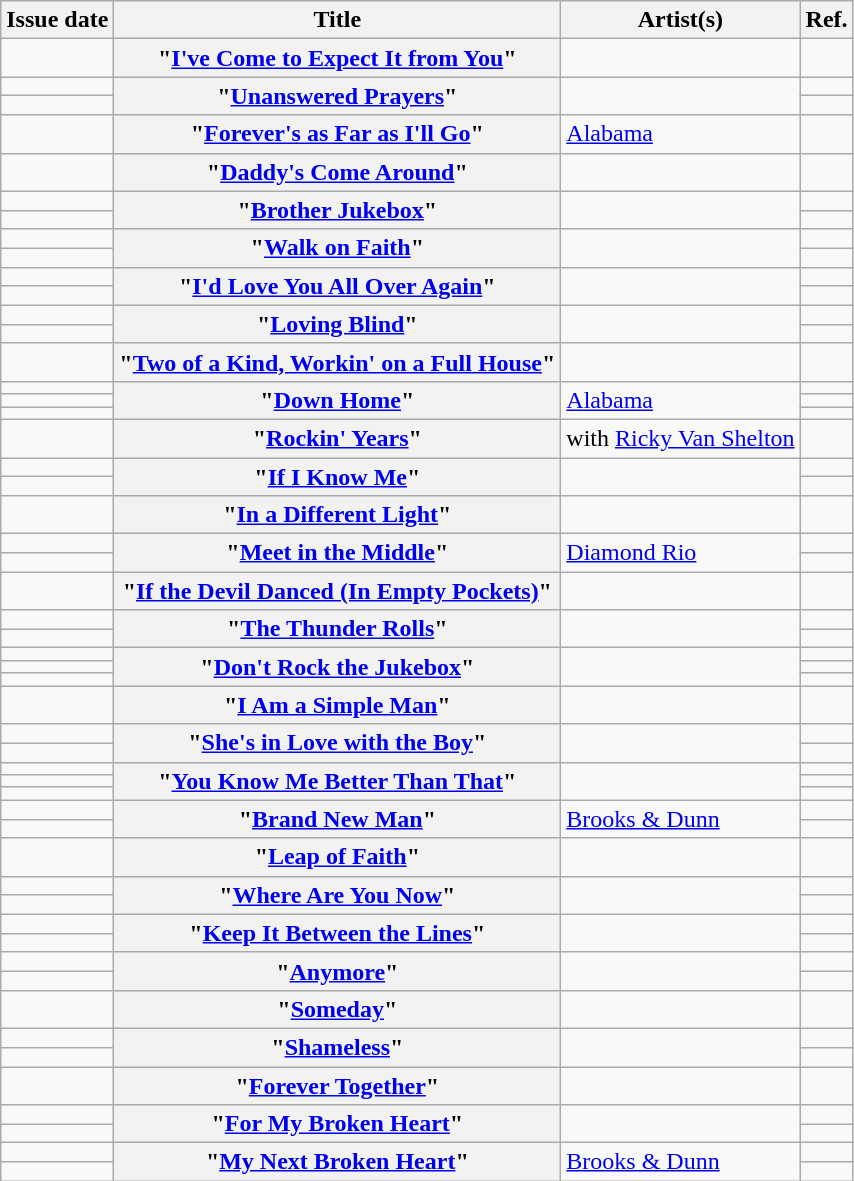<table class="wikitable sortable plainrowheaders">
<tr>
<th scope=col>Issue date</th>
<th scope=col>Title</th>
<th scope=col>Artist(s)</th>
<th scope=col class=unsortable>Ref.</th>
</tr>
<tr>
<td></td>
<th scope="row">"<a href='#'>I've Come to Expect It from You</a>"</th>
<td></td>
<td style="text-align: center;"></td>
</tr>
<tr>
<td></td>
<th scope="row" rowspan=2>"<a href='#'>Unanswered Prayers</a>"</th>
<td rowspan="2"></td>
<td style="text-align: center;"></td>
</tr>
<tr>
<td></td>
<td style="text-align: center;"></td>
</tr>
<tr>
<td></td>
<th scope="row">"<a href='#'>Forever's as Far as I'll Go</a>"</th>
<td><a href='#'>Alabama</a></td>
<td style="text-align: center;"></td>
</tr>
<tr>
<td></td>
<th scope="row">"<a href='#'>Daddy's Come Around</a>"</th>
<td></td>
<td style="text-align: center;"></td>
</tr>
<tr>
<td></td>
<th scope="row" rowspan="2">"<a href='#'>Brother Jukebox</a>"</th>
<td rowspan="2"></td>
<td style="text-align: center;"></td>
</tr>
<tr>
<td></td>
<td style="text-align: center;"></td>
</tr>
<tr>
<td></td>
<th scope="row" rowspan="2">"<a href='#'>Walk on Faith</a>"</th>
<td rowspan="2"></td>
<td style="text-align: center;"></td>
</tr>
<tr>
<td></td>
<td style="text-align: center;"></td>
</tr>
<tr>
<td></td>
<th scope="row" rowspan="2">"<a href='#'>I'd Love You All Over Again</a>"</th>
<td rowspan="2"></td>
<td style="text-align: center;"></td>
</tr>
<tr>
<td></td>
<td style="text-align: center;"></td>
</tr>
<tr>
<td></td>
<th scope="row" rowspan="2">"<a href='#'>Loving Blind</a>"</th>
<td rowspan="2"></td>
<td style="text-align: center;"></td>
</tr>
<tr>
<td></td>
<td style="text-align: center;"></td>
</tr>
<tr>
<td></td>
<th scope="row">"<a href='#'>Two of a Kind, Workin' on a Full House</a>"</th>
<td></td>
<td style="text-align: center;"></td>
</tr>
<tr>
<td></td>
<th scope="row" rowspan="3">"<a href='#'>Down Home</a>"</th>
<td rowspan="3"><a href='#'>Alabama</a></td>
<td style="text-align: center;"></td>
</tr>
<tr>
<td></td>
<td style="text-align: center;"></td>
</tr>
<tr>
<td></td>
<td style="text-align: center;"></td>
</tr>
<tr>
<td></td>
<th scope="row">"<a href='#'>Rockin' Years</a>"</th>
<td> with <a href='#'>Ricky Van Shelton</a></td>
<td style="text-align: center;"></td>
</tr>
<tr>
<td></td>
<th scope="row" rowspan="2">"<a href='#'>If I Know Me</a>"</th>
<td rowspan="2"></td>
<td style="text-align: center;"></td>
</tr>
<tr>
<td></td>
<td style="text-align: center;"></td>
</tr>
<tr>
<td></td>
<th scope="row">"<a href='#'>In a Different Light</a>"</th>
<td></td>
<td style="text-align: center;"></td>
</tr>
<tr>
<td></td>
<th scope="row" rowspan="2">"<a href='#'>Meet in the Middle</a>"</th>
<td rowspan="2"><a href='#'>Diamond Rio</a></td>
<td style="text-align: center;"></td>
</tr>
<tr>
<td></td>
<td style="text-align: center;"></td>
</tr>
<tr>
<td></td>
<th scope="row">"<a href='#'>If the Devil Danced (In Empty Pockets)</a>"</th>
<td></td>
<td style="text-align: center;"></td>
</tr>
<tr>
<td></td>
<th scope="row" rowspan="2">"<a href='#'>The Thunder Rolls</a>"</th>
<td rowspan="2"></td>
<td style="text-align: center;"></td>
</tr>
<tr>
<td></td>
<td style="text-align: center;"></td>
</tr>
<tr>
<td></td>
<th scope="row" rowspan="3">"<a href='#'>Don't Rock the Jukebox</a>"</th>
<td rowspan="3"></td>
<td style="text-align: center;"></td>
</tr>
<tr>
<td></td>
<td style="text-align: center;"></td>
</tr>
<tr>
<td></td>
<td style="text-align: center;"></td>
</tr>
<tr>
<td></td>
<th scope="row">"<a href='#'>I Am a Simple Man</a>"</th>
<td></td>
<td style="text-align: center;"></td>
</tr>
<tr>
<td></td>
<th scope="row" rowspan="2">"<a href='#'>She's in Love with the Boy</a>"</th>
<td rowspan="2"></td>
<td style="text-align: center;"></td>
</tr>
<tr>
<td></td>
<td style="text-align: center;"></td>
</tr>
<tr>
<td></td>
<th scope="row" rowspan="3">"<a href='#'>You Know Me Better Than That</a>"</th>
<td rowspan="3"></td>
<td style="text-align: center;"></td>
</tr>
<tr>
<td></td>
<td style="text-align: center;"></td>
</tr>
<tr>
<td></td>
<td style="text-align: center;"></td>
</tr>
<tr>
<td></td>
<th scope="row" rowspan="2">"<a href='#'>Brand New Man</a>"</th>
<td rowspan="2"><a href='#'>Brooks & Dunn</a></td>
<td style="text-align: center;"></td>
</tr>
<tr>
<td></td>
<td style="text-align: center;"></td>
</tr>
<tr>
<td></td>
<th scope="row">"<a href='#'>Leap of Faith</a>"</th>
<td></td>
<td style="text-align: center;"></td>
</tr>
<tr>
<td></td>
<th scope="row" rowspan="2">"<a href='#'>Where Are You Now</a>"</th>
<td rowspan="2"></td>
<td style="text-align: center;"></td>
</tr>
<tr>
<td></td>
<td style="text-align: center;"></td>
</tr>
<tr>
<td></td>
<th scope="row" rowspan="2">"<a href='#'>Keep It Between the Lines</a>"</th>
<td rowspan="2"></td>
<td style="text-align: center;"></td>
</tr>
<tr>
<td></td>
<td style="text-align: center;"></td>
</tr>
<tr>
<td></td>
<th scope="row" rowspan="2">"<a href='#'>Anymore</a>"</th>
<td rowspan="2"></td>
<td style="text-align: center;"></td>
</tr>
<tr>
<td></td>
<td style="text-align: center;"></td>
</tr>
<tr>
<td></td>
<th scope="row">"<a href='#'>Someday</a>"</th>
<td></td>
<td style="text-align: center;"></td>
</tr>
<tr>
<td></td>
<th scope="row" rowspan="2">"<a href='#'>Shameless</a>"</th>
<td rowspan="2"></td>
<td style="text-align: center;"></td>
</tr>
<tr>
<td></td>
<td style="text-align: center;"></td>
</tr>
<tr>
<td></td>
<th scope="row">"<a href='#'>Forever Together</a>"</th>
<td></td>
<td style="text-align: center;"></td>
</tr>
<tr>
<td></td>
<th scope="row" rowspan="2">"<a href='#'>For My Broken Heart</a>"</th>
<td rowspan="2"></td>
<td style="text-align: center;"></td>
</tr>
<tr>
<td></td>
<td style="text-align: center;"></td>
</tr>
<tr>
<td></td>
<th scope="row" rowspan="2">"<a href='#'>My Next Broken Heart</a>"</th>
<td rowspan="2"><a href='#'>Brooks & Dunn</a></td>
<td style="text-align: center;"></td>
</tr>
<tr>
<td></td>
<td style="text-align: center;"></td>
</tr>
</table>
